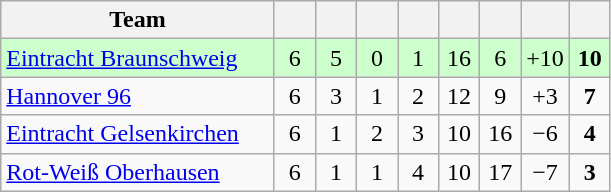<table class="wikitable" style="text-align: center;">
<tr>
<th width=175>Team</th>
<th width=20></th>
<th width=20></th>
<th width=20></th>
<th width=20></th>
<th width=20></th>
<th width=20></th>
<th width=20></th>
<th width=20></th>
</tr>
<tr bgcolor="#ccffcc">
<td align=left><a href='#'>Eintracht Braunschweig</a></td>
<td>6</td>
<td>5</td>
<td>0</td>
<td>1</td>
<td>16</td>
<td>6</td>
<td>+10</td>
<td><strong>10</strong></td>
</tr>
<tr>
<td align=left><a href='#'>Hannover 96</a></td>
<td>6</td>
<td>3</td>
<td>1</td>
<td>2</td>
<td>12</td>
<td>9</td>
<td>+3</td>
<td><strong>7</strong></td>
</tr>
<tr>
<td align=left><a href='#'>Eintracht Gelsenkirchen</a></td>
<td>6</td>
<td>1</td>
<td>2</td>
<td>3</td>
<td>10</td>
<td>16</td>
<td>−6</td>
<td><strong>4</strong></td>
</tr>
<tr>
<td align=left><a href='#'>Rot-Weiß Oberhausen</a></td>
<td>6</td>
<td>1</td>
<td>1</td>
<td>4</td>
<td>10</td>
<td>17</td>
<td>−7</td>
<td><strong>3</strong></td>
</tr>
</table>
